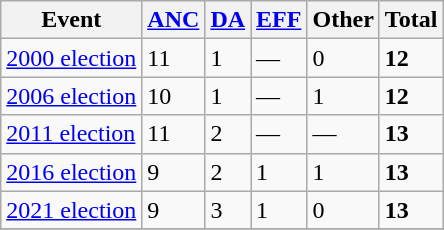<table class="wikitable">
<tr>
<th>Event</th>
<th><a href='#'>ANC</a></th>
<th><a href='#'>DA</a></th>
<th><a href='#'>EFF</a></th>
<th>Other</th>
<th>Total</th>
</tr>
<tr>
<td><a href='#'>2000 election</a></td>
<td>11</td>
<td>1</td>
<td>—</td>
<td>0</td>
<td><strong>12</strong></td>
</tr>
<tr>
<td><a href='#'>2006 election</a></td>
<td>10</td>
<td>1</td>
<td>—</td>
<td>1</td>
<td><strong>12</strong></td>
</tr>
<tr>
<td><a href='#'>2011 election</a></td>
<td>11</td>
<td>2</td>
<td>—</td>
<td>—</td>
<td><strong>13</strong></td>
</tr>
<tr>
<td><a href='#'>2016 election</a></td>
<td>9</td>
<td>2</td>
<td>1</td>
<td>1</td>
<td><strong>13</strong></td>
</tr>
<tr>
<td><a href='#'>2021 election</a></td>
<td>9</td>
<td>3</td>
<td>1</td>
<td>0</td>
<td><strong>13</strong></td>
</tr>
<tr>
</tr>
</table>
